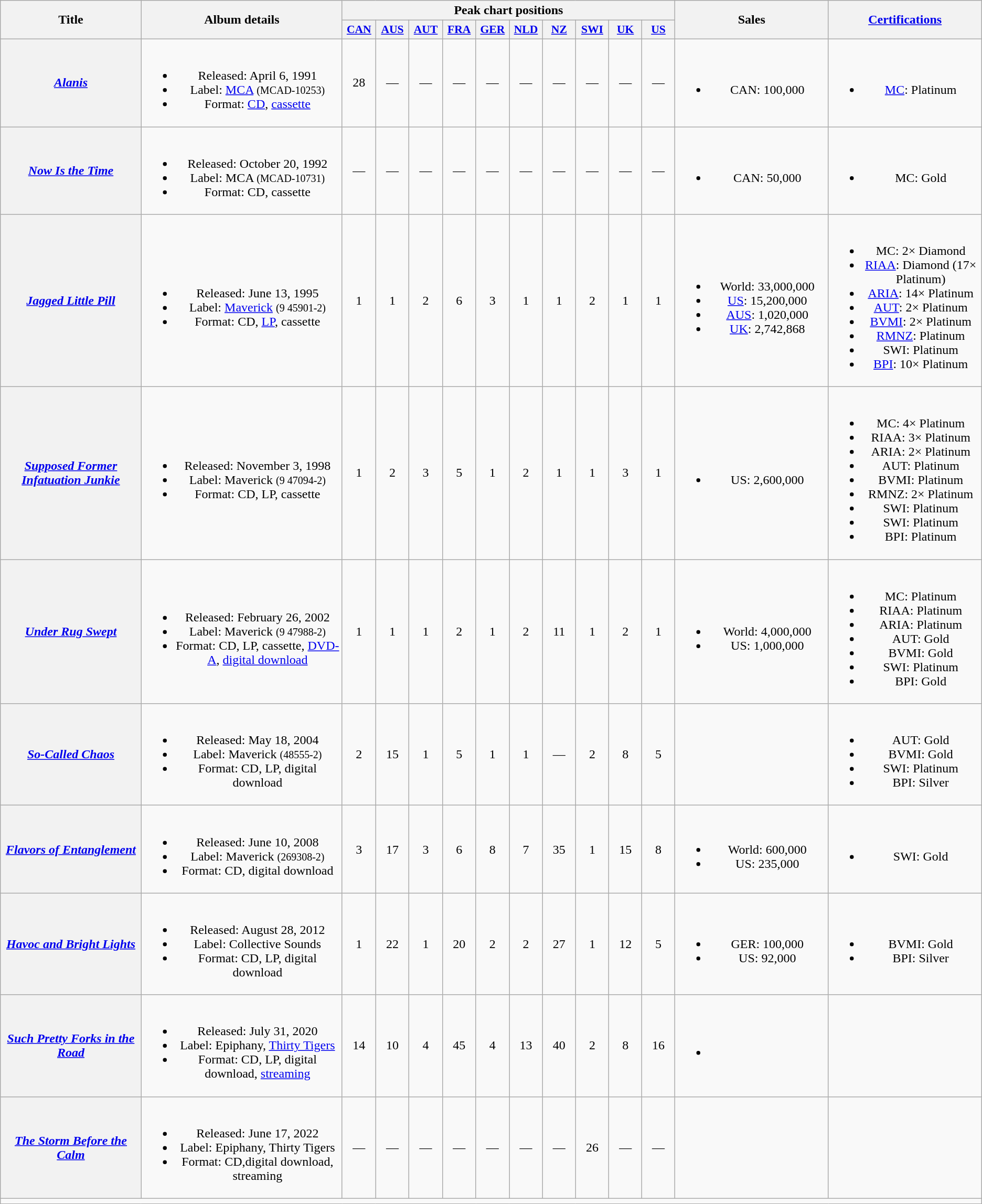<table class="wikitable plainrowheaders" style="text-align:center; border:1">
<tr>
<th scope="col" rowspan="2" style="width:11em;">Title</th>
<th scope="col" rowspan="2" style="width:16em;">Album details</th>
<th scope="col" colspan="10">Peak chart positions</th>
<th scope="col" rowspan="2" style="width:12em;">Sales</th>
<th scope="col" rowspan="2" style="width:12em;"><a href='#'>Certifications</a></th>
</tr>
<tr>
<th scope="col" style="width:2.5em;font-size:90%;"><a href='#'>CAN</a><br></th>
<th scope="col" style="width:2.5em;font-size:90%;"><a href='#'>AUS</a><br></th>
<th scope="col" style="width:2.5em;font-size:90%;"><a href='#'>AUT</a><br></th>
<th scope="col" style="width:2.5em;font-size:90%;"><a href='#'>FRA</a><br></th>
<th scope="col" style="width:2.5em;font-size:90%;"><a href='#'>GER</a><br></th>
<th scope="col" style="width:2.5em;font-size:90%;"><a href='#'>NLD</a><br></th>
<th scope="col" style="width:2.5em;font-size:90%;"><a href='#'>NZ</a><br></th>
<th scope="col" style="width:2.5em;font-size:90%;"><a href='#'>SWI</a><br></th>
<th scope="col" style="width:2.5em;font-size:90%;"><a href='#'>UK</a><br></th>
<th scope="col" style="width:2.5em;font-size:90%;"><a href='#'>US</a><br></th>
</tr>
<tr>
<th scope="row"><em><a href='#'>Alanis</a></em></th>
<td><br><ul><li>Released: April 6, 1991</li><li>Label: <a href='#'>MCA</a> <small>(MCAD-10253)</small></li><li>Format: <a href='#'>CD</a>, <a href='#'>cassette</a></li></ul></td>
<td>28</td>
<td>—</td>
<td>—</td>
<td>—</td>
<td>—</td>
<td>—</td>
<td>—</td>
<td>—</td>
<td>—</td>
<td>—</td>
<td><br><ul><li>CAN: 100,000</li></ul></td>
<td><br><ul><li><a href='#'>MC</a>: Platinum</li></ul></td>
</tr>
<tr>
<th scope="row"><em><a href='#'>Now Is the Time</a></em></th>
<td><br><ul><li>Released: October 20, 1992</li><li>Label: MCA <small>(MCAD-10731)</small></li><li>Format: CD, cassette</li></ul></td>
<td>—</td>
<td>—</td>
<td>—</td>
<td>—</td>
<td>—</td>
<td>—</td>
<td>—</td>
<td>—</td>
<td>—</td>
<td>—</td>
<td><br><ul><li>CAN: 50,000</li></ul></td>
<td><br><ul><li>MC: Gold</li></ul></td>
</tr>
<tr>
<th scope="row"><em><a href='#'>Jagged Little Pill</a></em></th>
<td><br><ul><li>Released: June 13, 1995</li><li>Label: <a href='#'>Maverick</a> <small>(9 45901-2)</small></li><li>Format: CD, <a href='#'>LP</a>, cassette</li></ul></td>
<td>1</td>
<td>1</td>
<td>2</td>
<td>6</td>
<td>3</td>
<td>1</td>
<td>1</td>
<td>2</td>
<td>1</td>
<td>1</td>
<td><br><ul><li>World: 33,000,000</li><li><a href='#'>US</a>: 15,200,000</li><li><a href='#'>AUS</a>: 1,020,000</li><li><a href='#'>UK</a>: 2,742,868</li></ul></td>
<td><br><ul><li>MC: 2× Diamond</li><li><a href='#'>RIAA</a>: Diamond (17× Platinum)</li><li><a href='#'>ARIA</a>: 14× Platinum</li><li><a href='#'>AUT</a>: 2× Platinum</li><li><a href='#'>BVMI</a>: 2× Platinum</li><li><a href='#'>RMNZ</a>: Platinum</li><li>SWI: Platinum</li><li><a href='#'>BPI</a>: 10× Platinum</li></ul></td>
</tr>
<tr>
<th scope="row"><em><a href='#'>Supposed Former Infatuation Junkie</a></em></th>
<td><br><ul><li>Released: November 3, 1998</li><li>Label: Maverick <small>(9 47094-2)</small></li><li>Format: CD, LP, cassette</li></ul></td>
<td>1</td>
<td>2</td>
<td>3</td>
<td>5</td>
<td>1</td>
<td>2</td>
<td>1</td>
<td>1</td>
<td>3</td>
<td>1</td>
<td><br><ul><li>US: 2,600,000</li></ul></td>
<td><br><ul><li>MC: 4× Platinum</li><li>RIAA: 3× Platinum</li><li>ARIA: 2× Platinum</li><li>AUT: Platinum</li><li>BVMI: Platinum</li><li>RMNZ: 2× Platinum</li><li>SWI: Platinum</li><li>SWI: Platinum</li><li>BPI: Platinum</li></ul></td>
</tr>
<tr>
<th scope="row"><em><a href='#'>Under Rug Swept</a></em></th>
<td><br><ul><li>Released: February 26, 2002</li><li>Label: Maverick <small>(9 47988-2)</small></li><li>Format: CD, LP, cassette, <a href='#'>DVD-A</a>, <a href='#'>digital download</a></li></ul></td>
<td>1</td>
<td>1</td>
<td>1</td>
<td>2</td>
<td>1</td>
<td>2</td>
<td>11</td>
<td>1</td>
<td>2</td>
<td>1</td>
<td><br><ul><li>World: 4,000,000</li><li>US: 1,000,000</li></ul></td>
<td><br><ul><li>MC: Platinum</li><li>RIAA: Platinum</li><li>ARIA: Platinum</li><li>AUT: Gold</li><li>BVMI: Gold</li><li>SWI: Platinum</li><li>BPI: Gold</li></ul></td>
</tr>
<tr>
<th scope="row"><em><a href='#'>So-Called Chaos</a></em></th>
<td><br><ul><li>Released: May 18, 2004</li><li>Label: Maverick <small>(48555-2)</small></li><li>Format: CD, LP, digital download</li></ul></td>
<td>2</td>
<td>15</td>
<td>1</td>
<td>5</td>
<td>1</td>
<td>1</td>
<td>—</td>
<td>2</td>
<td>8</td>
<td>5</td>
<td></td>
<td><br><ul><li>AUT: Gold</li><li>BVMI: Gold</li><li>SWI: Platinum</li><li>BPI: Silver</li></ul></td>
</tr>
<tr>
<th scope="row"><em><a href='#'>Flavors of Entanglement</a></em></th>
<td><br><ul><li>Released: June 10, 2008</li><li>Label: Maverick <small>(269308-2)</small></li><li>Format: CD, digital download</li></ul></td>
<td>3</td>
<td>17</td>
<td>3</td>
<td>6</td>
<td>8</td>
<td>7</td>
<td>35</td>
<td>1</td>
<td>15</td>
<td>8</td>
<td><br><ul><li>World: 600,000</li><li>US: 235,000</li></ul></td>
<td><br><ul><li>SWI: Gold</li></ul></td>
</tr>
<tr>
<th scope="row"><em><a href='#'>Havoc and Bright Lights</a></em></th>
<td><br><ul><li>Released: August 28, 2012</li><li>Label: Collective Sounds</li><li>Format: CD, LP, digital download</li></ul></td>
<td>1</td>
<td>22</td>
<td>1</td>
<td>20</td>
<td>2</td>
<td>2</td>
<td>27</td>
<td>1</td>
<td>12</td>
<td>5</td>
<td><br><ul><li>GER: 100,000</li><li>US: 92,000</li></ul></td>
<td><br><ul><li>BVMI: Gold</li><li>BPI: Silver</li></ul></td>
</tr>
<tr>
<th scope="row"><em><a href='#'>Such Pretty Forks in the Road</a></em></th>
<td><br><ul><li>Released: July 31, 2020</li><li>Label: Epiphany, <a href='#'>Thirty Tigers</a></li><li>Format: CD, LP, digital download, <a href='#'>streaming</a></li></ul></td>
<td>14</td>
<td>10</td>
<td>4</td>
<td>45</td>
<td>4</td>
<td>13</td>
<td>40</td>
<td>2</td>
<td>8</td>
<td>16</td>
<td><br><ul><li></li></ul></td>
<td></td>
</tr>
<tr>
<th scope="row"><em><a href='#'>The Storm Before the Calm</a></em></th>
<td><br><ul><li>Released: June 17, 2022</li><li>Label: Epiphany, Thirty Tigers</li><li>Format: CD,digital download, streaming</li></ul></td>
<td>—</td>
<td>—</td>
<td>—</td>
<td>—</td>
<td>—</td>
<td>—</td>
<td>—</td>
<td>26</td>
<td>—</td>
<td>—</td>
<td></td>
<td></td>
</tr>
<tr>
<td colspan="14" style="font-size:90%"></td>
</tr>
</table>
